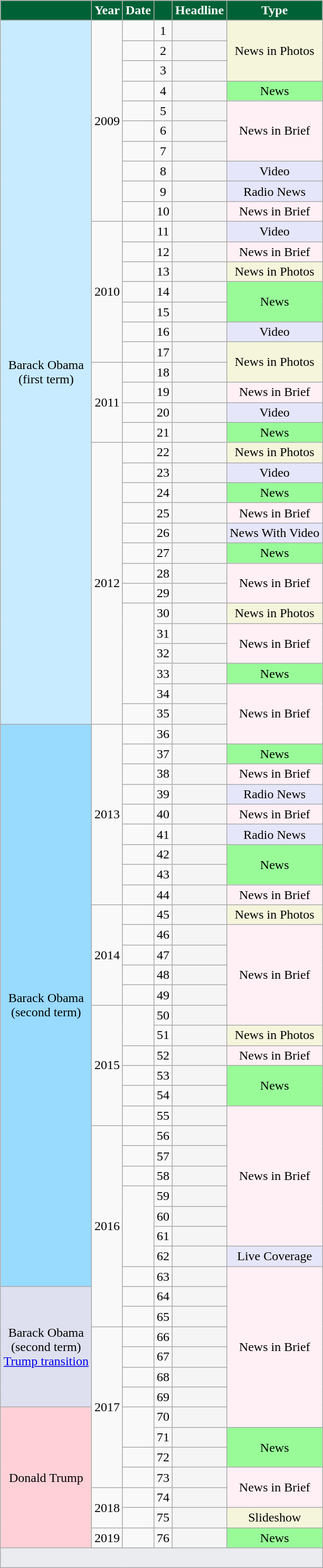<table class="wikitable sortable mw-collapsible" style="border-spacing: 0; margin: 1em auto;">
<tr>
<th scope="col" style="background-color:#006136; color:white;"></th>
<th scope="col" style="background-color:#006136; color:white;">Year</th>
<th scope="col" style="background-color:#006136; color:white;">Date</th>
<th scope="col" style="background-color:#006136; color:white;"></th>
<th scope="col" style="background-color:#006136; color:white;">Headline</th>
<th scope="col" style="background-color:#006136; color:white;">Type</th>
</tr>
<tr>
<td rowspan="35" style="text-align:center; background-color:#c8ebff;">Barack Obama<br>(first term)</td>
<td rowspan="10" style="text-align:center;">2009</td>
<td style="text-align:center;"></td>
<td style="text-align:center;">1</td>
<td style="background-color:whitesmoke"></td>
<td rowspan="3" style="text-align:center; background-color:beige;">News in Photos</td>
</tr>
<tr>
<td style="text-align:center;"></td>
<td style="text-align:center;">2</td>
<td style="background-color:whitesmoke"></td>
</tr>
<tr>
<td style="text-align:center;"></td>
<td style="text-align:center;">3</td>
<td style="background-color:whitesmoke"></td>
</tr>
<tr>
<td style="text-align:center;"></td>
<td style="text-align:center;">4</td>
<td style="background-color:whitesmoke"></td>
<td style="text-align:center; background-color:palegreen;">News</td>
</tr>
<tr>
<td style="text-align:center;"></td>
<td style="text-align:center;">5</td>
<td style="background-color:whitesmoke"></td>
<td rowspan="3" style="text-align:center; background-color:lavenderblush;">News in Brief</td>
</tr>
<tr>
<td style="text-align:center;"></td>
<td style="text-align:center;">6</td>
<td style="background-color:whitesmoke"></td>
</tr>
<tr>
<td style="text-align:center;"></td>
<td style="text-align:center;">7</td>
<td style="background-color:whitesmoke"></td>
</tr>
<tr>
<td style="text-align:center;"></td>
<td style="text-align:center;">8</td>
<td style="background-color:whitesmoke"></td>
<td style="text-align:center; background-color:lavender;">Video</td>
</tr>
<tr>
<td style="text-align:center;"></td>
<td style="text-align:center;">9</td>
<td style="background-color:whitesmoke"></td>
<td style="text-align:center; background-color:lavender;">Radio News</td>
</tr>
<tr>
<td style="text-align:center;"></td>
<td style="text-align:center;">10</td>
<td style="background-color:whitesmoke"></td>
<td style="text-align:center; background-color:lavenderblush;">News in Brief</td>
</tr>
<tr>
<td rowspan="7" style="text-align:center;">2010</td>
<td style="text-align:center;"></td>
<td style="text-align:center;">11</td>
<td style="background-color:whitesmoke"></td>
<td style="text-align:center; background-color:lavender;">Video</td>
</tr>
<tr>
<td style="text-align:center;"></td>
<td style="text-align:center;">12</td>
<td style="background-color:whitesmoke"></td>
<td style="text-align:center; background-color:lavenderblush;">News in Brief</td>
</tr>
<tr>
<td style="text-align:center;"></td>
<td style="text-align:center;">13</td>
<td style="background-color:whitesmoke"></td>
<td style="text-align:center; background-color:beige;">News in Photos</td>
</tr>
<tr>
<td style="text-align:center;"></td>
<td style="text-align:center;">14</td>
<td style="background-color:whitesmoke"></td>
<td rowspan="2" style="text-align:center; background-color:palegreen;">News</td>
</tr>
<tr>
<td style="text-align:center;"></td>
<td style="text-align:center;">15</td>
<td style="background-color:whitesmoke"></td>
</tr>
<tr>
<td style="text-align:center;"></td>
<td style="text-align:center;">16</td>
<td style="background-color:whitesmoke"></td>
<td style="text-align:center; background-color:lavender;">Video</td>
</tr>
<tr>
<td style="text-align:center;"></td>
<td style="text-align:center;">17</td>
<td style="background-color:whitesmoke"></td>
<td rowspan="2" style="text-align:center; background-color:beige;">News in Photos</td>
</tr>
<tr>
<td rowspan="4" style="text-align:center;">2011</td>
<td style="text-align:center;"></td>
<td style="text-align:center;">18</td>
<td style="background-color:whitesmoke"></td>
</tr>
<tr>
<td style="text-align:center;"></td>
<td style="text-align:center;">19</td>
<td style="background-color:whitesmoke"></td>
<td style="text-align:center; background-color:lavenderblush;">News in Brief</td>
</tr>
<tr>
<td style="text-align:center;"></td>
<td style="text-align:center;">20</td>
<td style="background-color:whitesmoke"></td>
<td style="text-align:center; background-color:lavender;">Video</td>
</tr>
<tr>
<td style="text-align:center;"></td>
<td style="text-align:center;">21</td>
<td style="background-color:whitesmoke"></td>
<td style="text-align:center; background-color:palegreen;">News</td>
</tr>
<tr>
<td rowspan="14" style="text-align:center;">2012</td>
<td style="text-align:center;"></td>
<td style="text-align:center;">22</td>
<td style="background-color:whitesmoke"></td>
<td style="text-align:center; background-color:beige;">News in Photos</td>
</tr>
<tr>
<td style="text-align:center;"></td>
<td style="text-align:center;">23</td>
<td style="background-color:whitesmoke"></td>
<td style="text-align:center; background-color:lavender;">Video</td>
</tr>
<tr>
<td style="text-align:center;"></td>
<td style="text-align:center;">24</td>
<td style="background-color:whitesmoke"></td>
<td style="text-align:center; background-color:palegreen;">News</td>
</tr>
<tr>
<td style="text-align:center;"></td>
<td style="text-align:center;">25</td>
<td style="background-color:whitesmoke"></td>
<td style="text-align:center; background-color:lavenderblush;">News in Brief</td>
</tr>
<tr>
<td style="text-align:center;"></td>
<td style="text-align:center;">26</td>
<td style="background-color:whitesmoke"></td>
<td style="text-align:center; background-color:lavender;">News With Video</td>
</tr>
<tr>
<td style="text-align:center;"></td>
<td style="text-align:center;">27</td>
<td style="background-color:whitesmoke"></td>
<td style="text-align:center; background-color:palegreen;">News</td>
</tr>
<tr>
<td style="text-align:center;"></td>
<td style="text-align:center;">28</td>
<td style="background-color:whitesmoke"></td>
<td rowspan="2" style="text-align:center; background-color:lavenderblush;">News in Brief</td>
</tr>
<tr>
<td style="text-align:center;"></td>
<td style="text-align:center;">29</td>
<td style="background-color:whitesmoke"></td>
</tr>
<tr>
<td style="text-align:center;" rowspan="5"></td>
<td style="text-align:center;">30</td>
<td style="background-color:whitesmoke"></td>
<td style="text-align:center; background-color:beige;">News in Photos</td>
</tr>
<tr>
<td style="text-align:center;">31</td>
<td style="background-color:whitesmoke"></td>
<td rowspan="2" style="text-align:center; background-color:lavenderblush;">News in Brief</td>
</tr>
<tr>
<td style="text-align:center;">32</td>
<td style="background-color:whitesmoke"></td>
</tr>
<tr>
<td style="text-align:center;">33</td>
<td style="background-color:whitesmoke"></td>
<td style="text-align:center; background-color:palegreen;">News</td>
</tr>
<tr>
<td style="text-align:center;">34</td>
<td style="background-color:whitesmoke"></td>
<td rowspan="3" style="text-align:center; background-color:lavenderblush;">News in Brief</td>
</tr>
<tr>
<td style="text-align:center;"></td>
<td style="text-align:center;">35</td>
<td style="background-color:whitesmoke"></td>
</tr>
<tr>
<td rowspan="28" style="text-align:center; background-color:#99daff;">Barack Obama<br>(second term)</td>
<td rowspan="9" style="text-align:center;">2013</td>
<td style="text-align:center;"></td>
<td style="text-align:center;">36</td>
<td style="background-color:whitesmoke"></td>
</tr>
<tr>
<td style="text-align:center;"></td>
<td style="text-align:center;">37</td>
<td style="background-color:whitesmoke"></td>
<td style="text-align:center; background-color:palegreen;">News</td>
</tr>
<tr>
<td style="text-align:center;"></td>
<td style="text-align:center;">38</td>
<td style="background-color:whitesmoke"></td>
<td style="text-align:center; background-color:lavenderblush;">News in Brief</td>
</tr>
<tr>
<td style="text-align:center;"></td>
<td style="text-align:center;">39</td>
<td style="background-color:whitesmoke"></td>
<td style="text-align:center; background-color:lavender;">Radio News</td>
</tr>
<tr>
<td style="text-align:center;"></td>
<td style="text-align:center;">40</td>
<td style="background-color:whitesmoke"></td>
<td style="text-align:center; background-color:lavenderblush;">News in Brief</td>
</tr>
<tr>
<td style="text-align:center;"></td>
<td style="text-align:center;">41</td>
<td style="background-color:whitesmoke"></td>
<td style="text-align:center; background-color:lavender;">Radio News</td>
</tr>
<tr>
<td style="text-align:center;"></td>
<td style="text-align:center;">42</td>
<td style="background-color:whitesmoke"></td>
<td rowspan="2" style="text-align:center; background-color:palegreen;">News</td>
</tr>
<tr>
<td style="text-align:center;"></td>
<td style="text-align:center;">43</td>
<td style="background-color:whitesmoke"></td>
</tr>
<tr>
<td style="text-align:center;"></td>
<td style="text-align:center;">44</td>
<td style="background-color:whitesmoke"></td>
<td style="text-align:center; background-color:lavenderblush;">News in Brief</td>
</tr>
<tr>
<td rowspan="5" style="text-align:center;">2014</td>
<td style="text-align:center;"></td>
<td style="text-align:center;">45</td>
<td style="background-color:whitesmoke"></td>
<td style="text-align:center; background-color:beige;">News in Photos</td>
</tr>
<tr>
<td style="text-align:center;"></td>
<td style="text-align:center;">46</td>
<td style="background-color:whitesmoke"></td>
<td rowspan="5" style="text-align:center; background-color:lavenderblush;">News in Brief</td>
</tr>
<tr>
<td style="text-align:center;"></td>
<td style="text-align:center;">47</td>
<td style="background-color:whitesmoke"></td>
</tr>
<tr>
<td style="text-align:center;"></td>
<td style="text-align:center;">48</td>
<td style="background-color:whitesmoke"></td>
</tr>
<tr>
<td style="text-align:center;"> </td>
<td style="text-align:center;">49</td>
<td style="background-color:whitesmoke"></td>
</tr>
<tr>
<td rowspan="6" style="text-align:center;">2015</td>
<td style="text-align:center;" rowspan="2"></td>
<td style="text-align:center;">50</td>
<td style="background-color:whitesmoke"></td>
</tr>
<tr>
<td style="text-align:center;">51</td>
<td style="background-color:whitesmoke"></td>
<td style="text-align:center; background-color:beige;">News in Photos</td>
</tr>
<tr>
<td style="text-align:center;"></td>
<td style="text-align:center;">52</td>
<td style="background-color:whitesmoke"></td>
<td style="text-align:center; background-color:lavenderblush;">News in Brief</td>
</tr>
<tr>
<td style="text-align:center;"></td>
<td style="text-align:center;">53</td>
<td style="background-color:whitesmoke"></td>
<td rowspan="2" style="text-align:center; background-color:palegreen;">News</td>
</tr>
<tr>
<td style="text-align:center;"></td>
<td style="text-align:center;">54</td>
<td style="background-color:whitesmoke"></td>
</tr>
<tr>
<td style="text-align:center;"></td>
<td style="text-align:center;">55</td>
<td style="background-color:whitesmoke"></td>
<td rowspan="7" style="text-align:center; background-color:lavenderblush;">News in Brief</td>
</tr>
<tr>
<td rowspan="10" style="text-align:center;">2016</td>
<td style="text-align:center;"></td>
<td style="text-align:center;">56</td>
<td style="background-color:whitesmoke"></td>
</tr>
<tr>
<td style="text-align:center;"></td>
<td style="text-align:center;">57</td>
<td style="background-color:whitesmoke"></td>
</tr>
<tr>
<td style="text-align:center;"></td>
<td style="text-align:center;">58</td>
<td style="background-color:whitesmoke"></td>
</tr>
<tr>
<td style="text-align:center;" rowspan="4"></td>
<td style="text-align:center;">59</td>
<td style="background-color:whitesmoke"></td>
</tr>
<tr>
<td style="text-align:center;">60</td>
<td style="background-color:whitesmoke"></td>
</tr>
<tr>
<td style="text-align:center;">61</td>
<td style="background-color:whitesmoke"></td>
</tr>
<tr>
<td style="text-align:center;">62</td>
<td style="background-color:whitesmoke"></td>
<td style="text-align:center; background-color:lavender;">Live Coverage</td>
</tr>
<tr>
<td style="text-align:center;"></td>
<td style="text-align:center;">63</td>
<td style="background-color:whitesmoke"></td>
<td rowspan="8" style="text-align:center; background-color:lavenderblush;">News in Brief</td>
</tr>
<tr>
<td rowspan="6" style="text-align:center; background-color:#dee0ef;">Barack Obama<br>(second term)<br><a href='#'>Trump transition</a></td>
<td style="text-align:center;"></td>
<td style="text-align:center;">64</td>
<td style="background-color:whitesmoke"></td>
</tr>
<tr>
<td style="text-align:center;"></td>
<td style="text-align:center;">65</td>
<td style="background-color:whitesmoke"></td>
</tr>
<tr>
<td rowspan="8">2017</td>
<td style="text-align:center;"></td>
<td style="text-align:center;">66</td>
<td style="background-color:whitesmoke"></td>
</tr>
<tr>
<td style="text-align:center;"></td>
<td style="text-align:center;">67</td>
<td style="background-color:whitesmoke"></td>
</tr>
<tr>
<td style="text-align:center;"></td>
<td style="text-align:center;">68</td>
<td style="background-color:whitesmoke"></td>
</tr>
<tr>
<td style="text-align:center;"></td>
<td style="text-align:center;">69</td>
<td style="background-color:whitesmoke"></td>
</tr>
<tr>
<td rowspan="7" style="text-align:center; background-color:#ffd0d7;">Donald Trump</td>
<td style="text-align:center;" rowspan="2"></td>
<td style="text-align:center;">70</td>
<td style="background-color:whitesmoke"></td>
</tr>
<tr>
<td style="text-align:center;">71</td>
<td style="background-color:whitesmoke"></td>
<td rowspan="2" style="text-align:center; background-color:palegreen;">News</td>
</tr>
<tr>
<td style="text-align:center;"></td>
<td style="text-align:center;">72</td>
<td style="background-color:whitesmoke"></td>
</tr>
<tr>
<td style="text-align:center;"></td>
<td style="text-align:center;">73</td>
<td style="background-color:whitesmoke"></td>
<td rowspan="2" style="text-align:center; background-color:lavenderblush;">News in Brief</td>
</tr>
<tr>
<td rowspan="2">2018</td>
<td style="text-align:center;"></td>
<td style="text-align:center;">74</td>
<td style="background-color:whitesmoke"></td>
</tr>
<tr>
<td style="text-align:center;"> </td>
<td style="text-align:center;">75</td>
<td style="background-color:whitesmoke"></td>
<td style="text-align:center; background-color:beige;">Slideshow</td>
</tr>
<tr>
<td>2019</td>
<td style="text-align:center;"></td>
<td style="text-align:center;">76</td>
<td style="background-color:whitesmoke"></td>
<td style="text-align:center; background-color:palegreen;">News</td>
</tr>
<tr class="sortbottom">
<td colspan="6" style="background-color:#eaecf0"><br></td>
</tr>
</table>
